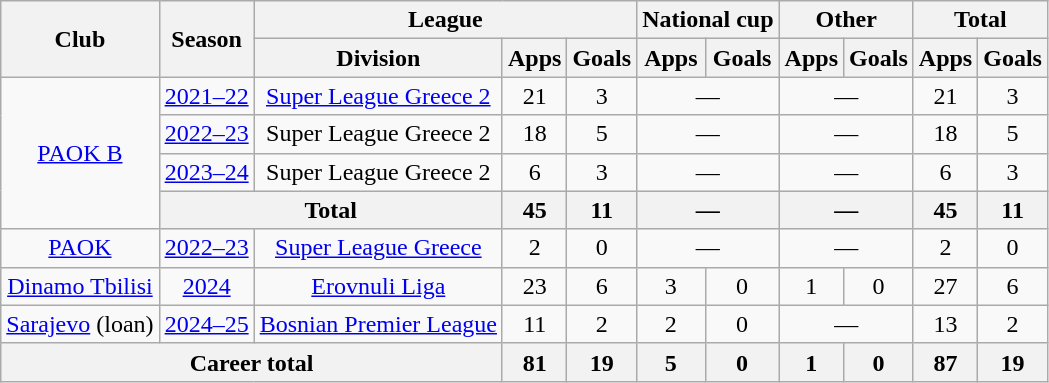<table class="wikitable" style="text-align:center">
<tr>
<th rowspan=2>Club</th>
<th rowspan=2>Season</th>
<th colspan=3>League</th>
<th colspan=2>National cup</th>
<th colspan=2>Other</th>
<th colspan=2>Total</th>
</tr>
<tr>
<th>Division</th>
<th>Apps</th>
<th>Goals</th>
<th>Apps</th>
<th>Goals</th>
<th>Apps</th>
<th>Goals</th>
<th>Apps</th>
<th>Goals</th>
</tr>
<tr>
<td rowspan=4><a href='#'>PAOK B</a></td>
<td><a href='#'>2021–22</a></td>
<td><a href='#'>Super League Greece 2</a></td>
<td>21</td>
<td>3</td>
<td colspan=2>—</td>
<td colspan=2>—</td>
<td>21</td>
<td>3</td>
</tr>
<tr>
<td><a href='#'>2022–23</a></td>
<td>Super League Greece 2</td>
<td>18</td>
<td>5</td>
<td colspan=2>—</td>
<td colspan=2>—</td>
<td>18</td>
<td>5</td>
</tr>
<tr>
<td><a href='#'>2023–24</a></td>
<td>Super League Greece 2</td>
<td>6</td>
<td>3</td>
<td colspan=2>—</td>
<td colspan=2>—</td>
<td>6</td>
<td>3</td>
</tr>
<tr>
<th colspan=2>Total</th>
<th>45</th>
<th>11</th>
<th colspan=2>—</th>
<th colspan=2>—</th>
<th>45</th>
<th>11</th>
</tr>
<tr>
<td><a href='#'>PAOK</a></td>
<td><a href='#'>2022–23</a></td>
<td><a href='#'>Super League Greece</a></td>
<td>2</td>
<td>0</td>
<td colspan=2>—</td>
<td colspan=2>—</td>
<td>2</td>
<td>0</td>
</tr>
<tr>
<td><a href='#'>Dinamo Tbilisi</a></td>
<td><a href='#'>2024</a></td>
<td><a href='#'>Erovnuli Liga</a></td>
<td>23</td>
<td>6</td>
<td>3</td>
<td>0</td>
<td>1</td>
<td>0</td>
<td>27</td>
<td>6</td>
</tr>
<tr>
<td><a href='#'>Sarajevo</a> (loan)</td>
<td><a href='#'>2024–25</a></td>
<td><a href='#'>Bosnian Premier League</a></td>
<td>11</td>
<td>2</td>
<td>2</td>
<td>0</td>
<td colspan=2>—</td>
<td>13</td>
<td>2</td>
</tr>
<tr>
<th colspan=3>Career total</th>
<th>81</th>
<th>19</th>
<th>5</th>
<th>0</th>
<th>1</th>
<th>0</th>
<th>87</th>
<th>19</th>
</tr>
</table>
